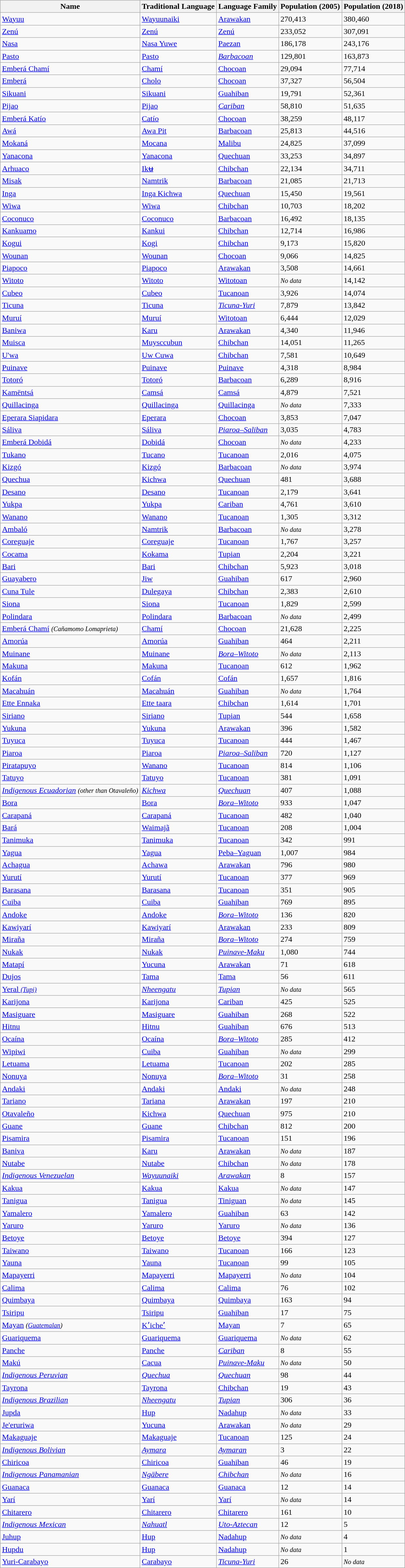<table class="wikitable sortable">
<tr>
<th>Name</th>
<th>Traditional Language</th>
<th>Language Family</th>
<th>Population (2005)</th>
<th>Population (2018)</th>
</tr>
<tr>
<td><a href='#'>Wayuu</a></td>
<td><a href='#'>Wayuunaiki</a></td>
<td><a href='#'>Arawakan</a></td>
<td>270,413</td>
<td>380,460</td>
</tr>
<tr>
<td><a href='#'>Zenú</a></td>
<td><a href='#'>Zenú</a></td>
<td><a href='#'>Zenú</a></td>
<td>233,052</td>
<td>307,091</td>
</tr>
<tr>
<td><a href='#'>Nasa</a></td>
<td><a href='#'>Nasa Yuwe</a></td>
<td><a href='#'>Paezan</a></td>
<td>186,178</td>
<td>243,176</td>
</tr>
<tr>
<td><a href='#'>Pasto</a></td>
<td><a href='#'>Pasto</a></td>
<td><a href='#'><em>Barbacoan</em></a></td>
<td>129,801</td>
<td>163,873</td>
</tr>
<tr>
<td><a href='#'>Emberá Chamí</a></td>
<td><a href='#'>Chamí</a></td>
<td><a href='#'>Chocoan</a></td>
<td>29,094</td>
<td>77,714</td>
</tr>
<tr>
<td><a href='#'>Emberá</a></td>
<td><a href='#'>Cholo</a></td>
<td><a href='#'>Chocoan</a></td>
<td>37,327</td>
<td>56,504</td>
</tr>
<tr>
<td><a href='#'>Sikuani</a></td>
<td><a href='#'>Sikuani</a></td>
<td><a href='#'>Guahiban</a></td>
<td>19,791</td>
<td>52,361</td>
</tr>
<tr>
<td><a href='#'>Pijao</a></td>
<td><a href='#'>Pijao</a></td>
<td><em><a href='#'>Cariban</a></em></td>
<td>58,810</td>
<td>51,635</td>
</tr>
<tr>
<td><a href='#'>Emberá Katío</a></td>
<td><a href='#'>Catío</a></td>
<td><a href='#'>Chocoan</a></td>
<td>38,259</td>
<td>48,117</td>
</tr>
<tr>
<td><a href='#'>Awá</a></td>
<td><a href='#'>Awa Pit</a></td>
<td><a href='#'>Barbacoan</a></td>
<td>25,813</td>
<td>44,516</td>
</tr>
<tr>
<td><a href='#'>Mokaná</a></td>
<td><a href='#'>Mocana</a></td>
<td><a href='#'>Malibu</a></td>
<td>24,825</td>
<td>37,099</td>
</tr>
<tr>
<td><a href='#'>Yanacona</a></td>
<td><a href='#'>Yanacona</a></td>
<td><a href='#'>Quechuan</a></td>
<td>33,253</td>
<td>34,897</td>
</tr>
<tr>
<td><a href='#'>Arhuaco</a></td>
<td><a href='#'>Ikʉ</a></td>
<td><a href='#'>Chibchan</a></td>
<td>22,134</td>
<td>34,711</td>
</tr>
<tr>
<td><a href='#'>Misak</a></td>
<td><a href='#'>Namtrik</a></td>
<td><a href='#'>Barbacoan</a></td>
<td>21,085</td>
<td>21,713</td>
</tr>
<tr>
<td><a href='#'>Inga</a></td>
<td><a href='#'>Inga Kichwa</a></td>
<td><a href='#'>Quechuan</a></td>
<td>15,450</td>
<td>19,561</td>
</tr>
<tr>
<td><a href='#'>Wiwa</a></td>
<td><a href='#'>Wiwa</a></td>
<td><a href='#'>Chibchan</a></td>
<td>10,703</td>
<td>18,202</td>
</tr>
<tr>
<td><a href='#'>Coconuco</a></td>
<td><a href='#'>Coconuco</a></td>
<td><a href='#'>Barbacoan</a></td>
<td>16,492</td>
<td>18,135</td>
</tr>
<tr>
<td><a href='#'>Kankuamo</a></td>
<td><a href='#'>Kankui</a></td>
<td><a href='#'>Chibchan</a></td>
<td>12,714</td>
<td>16,986</td>
</tr>
<tr>
<td><a href='#'>Kogui</a></td>
<td><a href='#'>Kogi</a></td>
<td><a href='#'>Chibchan</a></td>
<td>9,173</td>
<td>15,820</td>
</tr>
<tr>
<td><a href='#'>Wounan</a></td>
<td><a href='#'>Wounan</a></td>
<td><a href='#'>Chocoan</a></td>
<td>9,066</td>
<td>14,825</td>
</tr>
<tr>
<td><a href='#'>Piapoco</a></td>
<td><a href='#'>Piapoco</a></td>
<td><a href='#'>Arawakan</a></td>
<td>3,508</td>
<td>14,661</td>
</tr>
<tr>
<td><a href='#'>Witoto</a></td>
<td><a href='#'>Witoto</a></td>
<td><a href='#'>Witotoan</a></td>
<td><em><small>No data</small></em></td>
<td>14,142</td>
</tr>
<tr>
<td><a href='#'>Cubeo</a></td>
<td><a href='#'>Cubeo</a></td>
<td><a href='#'>Tucanoan</a></td>
<td>3,926</td>
<td>14,074</td>
</tr>
<tr>
<td><a href='#'>Ticuna</a></td>
<td><a href='#'>Ticuna</a></td>
<td><em><a href='#'>Ticuna-Yuri</a></em></td>
<td>7,879</td>
<td>13,842</td>
</tr>
<tr>
<td><a href='#'>Muruí</a></td>
<td><a href='#'>Muruí</a></td>
<td><a href='#'>Witotoan</a></td>
<td>6,444</td>
<td>12,029</td>
</tr>
<tr>
<td><a href='#'>Baniwa</a></td>
<td><a href='#'>Karu</a></td>
<td><a href='#'>Arawakan</a></td>
<td>4,340</td>
<td>11,946</td>
</tr>
<tr>
<td><a href='#'>Muisca</a></td>
<td><a href='#'>Muysccubun</a></td>
<td><a href='#'>Chibchan</a></td>
<td>14,051</td>
<td>11,265</td>
</tr>
<tr>
<td><a href='#'>U'wa</a></td>
<td><a href='#'>Uw Cuwa</a></td>
<td><a href='#'>Chibchan</a></td>
<td>7,581</td>
<td>10,649</td>
</tr>
<tr>
<td><a href='#'>Puinave</a></td>
<td><a href='#'>Puinave</a></td>
<td><a href='#'>Puinave</a></td>
<td>4,318</td>
<td>8,984</td>
</tr>
<tr>
<td><a href='#'>Totoró</a></td>
<td><a href='#'>Totoró</a></td>
<td><a href='#'>Barbacoan</a></td>
<td>6,289</td>
<td>8,916</td>
</tr>
<tr>
<td><a href='#'>Kamëntsá</a></td>
<td><a href='#'>Camsá</a></td>
<td><a href='#'>Camsá</a></td>
<td>4,879</td>
<td>7,521</td>
</tr>
<tr>
<td><a href='#'>Quillacinga</a></td>
<td><a href='#'>Quillacinga</a></td>
<td><a href='#'>Quillacinga</a></td>
<td><em><small>No data</small></em></td>
<td>7,333</td>
</tr>
<tr>
<td><a href='#'>Eperara Siapidara</a></td>
<td><a href='#'>Eperara</a></td>
<td><a href='#'>Chocoan</a></td>
<td>3,853</td>
<td>7,047</td>
</tr>
<tr>
<td><a href='#'>Sáliva</a></td>
<td><a href='#'>Sáliva</a></td>
<td><a href='#'><em>Piaroa–Saliban</em></a></td>
<td>3,035</td>
<td>4,783</td>
</tr>
<tr>
<td><a href='#'>Emberá Dobidá</a></td>
<td><a href='#'>Dobidá</a></td>
<td><a href='#'>Chocoan</a></td>
<td><em><small>No data</small></em></td>
<td>4,233</td>
</tr>
<tr>
<td><a href='#'>Tukano</a></td>
<td><a href='#'>Tucano</a></td>
<td><a href='#'>Tucanoan</a></td>
<td>2,016</td>
<td>4,075</td>
</tr>
<tr>
<td><a href='#'>Kizgó</a></td>
<td><a href='#'>Kizgó</a></td>
<td><a href='#'>Barbacoan</a></td>
<td><em><small>No data</small></em></td>
<td>3,974</td>
</tr>
<tr>
<td><a href='#'>Quechua</a></td>
<td><a href='#'>Kichwa</a></td>
<td><a href='#'>Quechuan</a></td>
<td>481</td>
<td>3,688</td>
</tr>
<tr>
<td><a href='#'>Desano</a></td>
<td><a href='#'>Desano</a></td>
<td><a href='#'>Tucanoan</a></td>
<td>2,179</td>
<td>3,641</td>
</tr>
<tr>
<td><a href='#'>Yukpa</a></td>
<td><a href='#'>Yukpa</a></td>
<td><a href='#'>Cariban</a></td>
<td>4,761</td>
<td>3,610</td>
</tr>
<tr>
<td><a href='#'>Wanano</a></td>
<td><a href='#'>Wanano</a></td>
<td><a href='#'>Tucanoan</a></td>
<td>1,305</td>
<td>3,312</td>
</tr>
<tr>
<td><a href='#'>Ambaló</a></td>
<td><a href='#'>Namtrik</a></td>
<td><a href='#'>Barbacoan</a></td>
<td><em><small>No data</small></em></td>
<td>3,278</td>
</tr>
<tr>
<td><a href='#'>Coreguaje</a></td>
<td><a href='#'>Coreguaje</a></td>
<td><a href='#'>Tucanoan</a></td>
<td>1,767</td>
<td>3,257</td>
</tr>
<tr>
<td><a href='#'>Cocama</a></td>
<td><a href='#'>Kokama</a></td>
<td><a href='#'>Tupian</a></td>
<td>2,204</td>
<td>3,221</td>
</tr>
<tr>
<td><a href='#'>Bari</a></td>
<td><a href='#'>Bari</a></td>
<td><a href='#'>Chibchan</a></td>
<td>5,923</td>
<td>3,018</td>
</tr>
<tr>
<td><a href='#'>Guayabero</a></td>
<td><a href='#'>Jiw</a></td>
<td><a href='#'>Guahiban</a></td>
<td>617</td>
<td>2,960</td>
</tr>
<tr>
<td><a href='#'>Cuna Tule</a></td>
<td><a href='#'>Dulegaya</a></td>
<td><a href='#'>Chibchan</a></td>
<td>2,383</td>
<td>2,610</td>
</tr>
<tr>
<td><a href='#'>Siona</a></td>
<td><a href='#'>Siona</a></td>
<td><a href='#'>Tucanoan</a></td>
<td>1,829</td>
<td>2,599</td>
</tr>
<tr>
<td><a href='#'>Polindara</a></td>
<td><a href='#'>Polindara</a></td>
<td><a href='#'>Barbacoan</a></td>
<td><em><small>No data</small></em></td>
<td>2,499</td>
</tr>
<tr>
<td><a href='#'>Emberá Chamí</a> <em><small>(Cañamomo Lomaprieta)</small></em></td>
<td><a href='#'>Chamí</a></td>
<td><a href='#'>Chocoan</a></td>
<td>21,628</td>
<td>2,225</td>
</tr>
<tr>
<td><a href='#'>Amorúa</a></td>
<td><a href='#'>Amorúa</a></td>
<td><a href='#'>Guahiban</a></td>
<td>464</td>
<td>2,211</td>
</tr>
<tr>
<td><a href='#'>Muinane</a></td>
<td><a href='#'>Muinane</a></td>
<td><a href='#'><em>Bora–Witoto</em></a></td>
<td><em><small>No data</small></em></td>
<td>2,113</td>
</tr>
<tr>
<td><a href='#'>Makuna</a></td>
<td><a href='#'>Makuna</a></td>
<td><a href='#'>Tucanoan</a></td>
<td>612</td>
<td>1,962</td>
</tr>
<tr>
<td><a href='#'>Kofán</a></td>
<td><a href='#'>Cofán</a></td>
<td><a href='#'>Cofán</a></td>
<td>1,657</td>
<td>1,816</td>
</tr>
<tr>
<td><a href='#'>Macahuán</a></td>
<td><a href='#'>Macahuán</a></td>
<td><a href='#'>Guahiban</a></td>
<td><em><small>No data</small></em></td>
<td>1,764</td>
</tr>
<tr>
<td><a href='#'>Ette Ennaka</a></td>
<td><a href='#'>Ette taara</a></td>
<td><a href='#'>Chibchan</a></td>
<td>1,614</td>
<td>1,701</td>
</tr>
<tr>
<td><a href='#'>Siriano</a></td>
<td><a href='#'>Siriano</a></td>
<td><a href='#'>Tupian</a></td>
<td>544</td>
<td>1,658</td>
</tr>
<tr>
<td><a href='#'>Yukuna</a></td>
<td><a href='#'>Yukuna</a></td>
<td><a href='#'>Arawakan</a></td>
<td>396</td>
<td>1,582</td>
</tr>
<tr>
<td><a href='#'>Tuyuca</a></td>
<td><a href='#'>Tuyuca</a></td>
<td><a href='#'>Tucanoan</a></td>
<td>444</td>
<td>1,467</td>
</tr>
<tr>
<td><a href='#'>Piaroa</a></td>
<td><a href='#'>Piaroa</a></td>
<td><a href='#'><em>Piaroa–Saliban</em></a></td>
<td>720</td>
<td>1,127</td>
</tr>
<tr>
<td><a href='#'>Piratapuyo</a></td>
<td><a href='#'>Wanano</a></td>
<td><a href='#'>Tucanoan</a></td>
<td>814</td>
<td>1,106</td>
</tr>
<tr>
<td><a href='#'>Tatuyo</a></td>
<td><a href='#'>Tatuyo</a></td>
<td><a href='#'>Tucanoan</a></td>
<td>381</td>
<td>1,091</td>
</tr>
<tr>
<td><em><a href='#'>Indigenous Ecuadorian</a> <small>(other than Otavaleño)</small></em></td>
<td><a href='#'><em>Kichwa</em></a></td>
<td><a href='#'><em>Quechuan</em></a></td>
<td>407</td>
<td>1,088</td>
</tr>
<tr>
<td><a href='#'>Bora</a></td>
<td><a href='#'>Bora</a></td>
<td><a href='#'><em>Bora–Witoto</em></a></td>
<td>933</td>
<td>1,047</td>
</tr>
<tr>
<td><a href='#'>Carapaná</a></td>
<td><a href='#'>Carapaná</a></td>
<td><a href='#'>Tucanoan</a></td>
<td>482</td>
<td>1,040</td>
</tr>
<tr>
<td><a href='#'>Bará</a></td>
<td><a href='#'>Waimajã</a></td>
<td><a href='#'>Tucanoan</a></td>
<td>208</td>
<td>1,004</td>
</tr>
<tr>
<td><a href='#'>Tanimuka</a></td>
<td><a href='#'>Tanimuka</a></td>
<td><a href='#'>Tucanoan</a></td>
<td>342</td>
<td>991</td>
</tr>
<tr>
<td><a href='#'>Yagua</a></td>
<td><a href='#'>Yagua</a></td>
<td><a href='#'>Peba–Yaguan</a></td>
<td>1,007</td>
<td>984</td>
</tr>
<tr>
<td><a href='#'>Achagua</a></td>
<td><a href='#'>Achawa</a></td>
<td><a href='#'>Arawakan</a></td>
<td>796</td>
<td>980</td>
</tr>
<tr>
<td><a href='#'>Yurutí</a></td>
<td><a href='#'>Yurutí</a></td>
<td><a href='#'>Tucanoan</a></td>
<td>377</td>
<td>969</td>
</tr>
<tr>
<td><a href='#'>Barasana</a></td>
<td><a href='#'>Barasana</a></td>
<td><a href='#'>Tucanoan</a></td>
<td>351</td>
<td>905</td>
</tr>
<tr>
<td><a href='#'>Cuiba</a></td>
<td><a href='#'>Cuiba</a></td>
<td><a href='#'>Guahiban</a></td>
<td>769</td>
<td>895</td>
</tr>
<tr>
<td><a href='#'>Andoke</a></td>
<td><a href='#'>Andoke</a></td>
<td><a href='#'><em>Bora–Witoto</em></a></td>
<td>136</td>
<td>820</td>
</tr>
<tr>
<td><a href='#'>Kawiyarí</a></td>
<td><a href='#'>Kawiyarí</a></td>
<td><a href='#'>Arawakan</a></td>
<td>233</td>
<td>809</td>
</tr>
<tr>
<td><a href='#'>Miraña</a></td>
<td><a href='#'>Miraña</a></td>
<td><a href='#'><em>Bora–Witoto</em></a></td>
<td>274</td>
<td>759</td>
</tr>
<tr>
<td><a href='#'>Nukak</a></td>
<td><a href='#'>Nukak</a></td>
<td><em><a href='#'>Puinave-Maku</a></em></td>
<td>1,080</td>
<td>744</td>
</tr>
<tr>
<td><a href='#'>Matapí</a></td>
<td><a href='#'>Yucuna</a></td>
<td><a href='#'>Arawakan</a></td>
<td>71</td>
<td>618</td>
</tr>
<tr>
<td><a href='#'>Dujos</a></td>
<td><a href='#'>Tama</a></td>
<td><a href='#'>Tama</a></td>
<td>56</td>
<td>611</td>
</tr>
<tr>
<td><a href='#'>Yeral <em><small>(Tupi)</small></em></a></td>
<td><a href='#'><em>Nheengatu</em></a></td>
<td><a href='#'><em>Tupian</em></a></td>
<td><em><small>No data</small></em></td>
<td>565</td>
</tr>
<tr>
<td><a href='#'>Karijona</a></td>
<td><a href='#'>Karijona</a></td>
<td><a href='#'>Cariban</a></td>
<td>425</td>
<td>525</td>
</tr>
<tr>
<td><a href='#'>Masiguare</a></td>
<td><a href='#'>Masiguare</a></td>
<td><a href='#'>Guahiban</a></td>
<td>268</td>
<td>522</td>
</tr>
<tr>
<td><a href='#'>Hitnu</a></td>
<td><a href='#'>Hitnu</a></td>
<td><a href='#'>Guahiban</a></td>
<td>676</td>
<td>513</td>
</tr>
<tr>
<td><a href='#'>Ocaína</a></td>
<td><a href='#'>Ocaína</a></td>
<td><a href='#'><em>Bora–Witoto</em></a></td>
<td>285</td>
<td>412</td>
</tr>
<tr>
<td><a href='#'>Wipiwi</a></td>
<td><a href='#'>Cuiba</a></td>
<td><a href='#'>Guahiban</a></td>
<td><em><small>No data</small></em></td>
<td>299</td>
</tr>
<tr>
<td><a href='#'>Letuama</a></td>
<td><a href='#'>Letuama</a></td>
<td><a href='#'>Tucanoan</a></td>
<td>202</td>
<td>285</td>
</tr>
<tr>
<td><a href='#'>Nonuya</a></td>
<td><a href='#'>Nonuya</a></td>
<td><a href='#'><em>Bora–Witoto</em></a></td>
<td>31</td>
<td>258</td>
</tr>
<tr>
<td><a href='#'>Andaki</a></td>
<td><a href='#'>Andaki</a></td>
<td><a href='#'>Andaki</a></td>
<td><em><small>No data</small></em></td>
<td>248</td>
</tr>
<tr>
<td><a href='#'>Tariano</a></td>
<td><a href='#'>Tariana</a></td>
<td><a href='#'>Arawakan</a></td>
<td>197</td>
<td>210</td>
</tr>
<tr>
<td><a href='#'>Otavaleño</a></td>
<td><a href='#'>Kichwa</a></td>
<td><a href='#'>Quechuan</a></td>
<td>975</td>
<td>210</td>
</tr>
<tr>
<td><a href='#'>Guane</a></td>
<td><a href='#'>Guane</a></td>
<td><a href='#'>Chibchan</a></td>
<td>812</td>
<td>200</td>
</tr>
<tr>
<td><a href='#'>Pisamira</a></td>
<td><a href='#'>Pisamira</a></td>
<td><a href='#'>Tucanoan</a></td>
<td>151</td>
<td>196</td>
</tr>
<tr>
<td><a href='#'>Baniva</a></td>
<td><a href='#'>Karu</a></td>
<td><a href='#'>Arawakan</a></td>
<td><em><small>No data</small></em></td>
<td>187</td>
</tr>
<tr>
<td><a href='#'>Nutabe</a></td>
<td><a href='#'>Nutabe</a></td>
<td><a href='#'>Chibchan</a></td>
<td><em><small>No data</small></em></td>
<td>178</td>
</tr>
<tr>
<td><a href='#'><em>Indigenous Venezuelan</em></a></td>
<td><em><a href='#'>Wayuunaiki</a></em></td>
<td><a href='#'><em>Arawakan</em></a></td>
<td>8</td>
<td>157</td>
</tr>
<tr>
<td><a href='#'>Kakua</a></td>
<td><a href='#'>Kakua</a></td>
<td><a href='#'>Kakua</a></td>
<td><em><small>No data</small></em></td>
<td>147</td>
</tr>
<tr>
<td><a href='#'>Tanigua</a></td>
<td><a href='#'>Tanigua</a></td>
<td><a href='#'>Tiniguan</a></td>
<td><em><small>No data</small></em></td>
<td>145</td>
</tr>
<tr>
<td><a href='#'>Yamalero</a></td>
<td><a href='#'>Yamalero</a></td>
<td><a href='#'>Guahiban</a></td>
<td>63</td>
<td>142</td>
</tr>
<tr>
<td><a href='#'>Yaruro</a></td>
<td><a href='#'>Yaruro</a></td>
<td><a href='#'>Yaruro</a></td>
<td><em><small>No data</small></em></td>
<td>136</td>
</tr>
<tr>
<td><a href='#'>Betoye</a></td>
<td><a href='#'>Betoye</a></td>
<td><a href='#'>Betoye</a></td>
<td>394</td>
<td>127</td>
</tr>
<tr>
<td><a href='#'>Taiwano</a></td>
<td><a href='#'>Taiwano</a></td>
<td><a href='#'>Tucanoan</a></td>
<td>166</td>
<td>123</td>
</tr>
<tr>
<td><a href='#'>Yauna</a></td>
<td><a href='#'>Yauna</a></td>
<td><a href='#'>Tucanoan</a></td>
<td>99</td>
<td>105</td>
</tr>
<tr>
<td><a href='#'>Mapayerri</a></td>
<td><a href='#'>Mapayerri</a></td>
<td><a href='#'>Mapayerri</a></td>
<td><em><small>No data</small></em></td>
<td>104</td>
</tr>
<tr>
<td><a href='#'>Calima</a></td>
<td><a href='#'>Calima</a></td>
<td><a href='#'>Calima</a></td>
<td>76</td>
<td>102</td>
</tr>
<tr>
<td><a href='#'>Quimbaya</a></td>
<td><a href='#'>Quimbaya</a></td>
<td><a href='#'>Quimbaya</a></td>
<td>163</td>
<td>94</td>
</tr>
<tr>
<td><a href='#'>Tsiripu</a></td>
<td><a href='#'>Tsiripu</a></td>
<td><a href='#'>Guahiban</a></td>
<td>17</td>
<td>75</td>
</tr>
<tr>
<td><a href='#'>Mayan</a> <em><small>(<a href='#'>Guatemalan</a>)</small></em></td>
<td><a href='#'>Kʼicheʼ</a></td>
<td><a href='#'>Mayan</a></td>
<td>7</td>
<td>65</td>
</tr>
<tr>
<td><a href='#'>Guariquema</a></td>
<td><a href='#'>Guariquema</a></td>
<td><a href='#'>Guariquema</a></td>
<td><em><small>No data</small></em></td>
<td>62</td>
</tr>
<tr>
<td><a href='#'>Panche</a></td>
<td><a href='#'>Panche</a></td>
<td><a href='#'><em>Cariban</em></a></td>
<td>8</td>
<td>55</td>
</tr>
<tr>
<td><a href='#'>Makú</a></td>
<td><a href='#'>Cacua</a></td>
<td><em><a href='#'>Puinave-Maku</a></em></td>
<td><em><small>No data</small></em></td>
<td>50</td>
</tr>
<tr>
<td><a href='#'><em>Indigenous Peruvian</em></a></td>
<td><a href='#'><em>Quechua</em></a></td>
<td><a href='#'><em>Quechuan</em></a></td>
<td>98</td>
<td>44</td>
</tr>
<tr>
<td><a href='#'>Tayrona</a></td>
<td><a href='#'>Tayrona</a></td>
<td><a href='#'>Chibchan</a></td>
<td>19</td>
<td>43</td>
</tr>
<tr>
<td><a href='#'><em>Indigenous Brazilian</em></a></td>
<td><a href='#'><em>Nheengatu</em></a></td>
<td><a href='#'><em>Tupian</em></a></td>
<td>306</td>
<td>36</td>
</tr>
<tr>
<td><a href='#'>Jupda</a></td>
<td><a href='#'>Hup</a></td>
<td><a href='#'>Nadahup</a></td>
<td><em><small>No data</small></em></td>
<td>33</td>
</tr>
<tr>
<td><a href='#'>Je'eruriwa</a></td>
<td><a href='#'>Yucuna</a></td>
<td><a href='#'>Arawakan</a></td>
<td><em><small>No data</small></em></td>
<td>29</td>
</tr>
<tr>
<td><a href='#'>Makaguaje</a></td>
<td><a href='#'>Makaguaje</a></td>
<td><a href='#'>Tucanoan</a></td>
<td>125</td>
<td>24</td>
</tr>
<tr>
<td><a href='#'><em>Indigenous Bolivian</em></a></td>
<td><a href='#'><em>Aymara</em></a></td>
<td><a href='#'><em>Aymaran</em></a></td>
<td>3</td>
<td>22</td>
</tr>
<tr>
<td><a href='#'>Chiricoa</a></td>
<td><a href='#'>Chiricoa</a></td>
<td><a href='#'>Guahiban</a></td>
<td>46</td>
<td>19</td>
</tr>
<tr>
<td><a href='#'><em>Indigenous Panamanian</em></a></td>
<td><a href='#'><em>Ngäbere</em></a></td>
<td><a href='#'><em>Chibchan</em></a></td>
<td><em><small>No data</small></em></td>
<td>16</td>
</tr>
<tr>
<td><a href='#'>Guanaca</a></td>
<td><a href='#'>Guanaca</a></td>
<td><a href='#'>Guanaca</a></td>
<td>12</td>
<td>14</td>
</tr>
<tr>
<td><a href='#'>Yarí</a></td>
<td><a href='#'>Yarí</a></td>
<td><a href='#'>Yarí</a></td>
<td><em><small>No data</small></em></td>
<td>14</td>
</tr>
<tr>
<td><a href='#'>Chitarero</a></td>
<td><a href='#'>Chitarero</a></td>
<td><a href='#'>Chitarero</a></td>
<td>161</td>
<td>10</td>
</tr>
<tr>
<td><em><a href='#'>Indigenous Mexican</a></em></td>
<td><em><a href='#'>Nahuatl</a></em></td>
<td><a href='#'><em>Uto-Aztecan</em></a></td>
<td>12</td>
<td>5</td>
</tr>
<tr>
<td><a href='#'>Juhup</a></td>
<td><a href='#'>Hup</a></td>
<td><a href='#'>Nadahup</a></td>
<td><em><small>No data</small></em></td>
<td>4</td>
</tr>
<tr>
<td><a href='#'>Hupdu</a></td>
<td><a href='#'>Hup</a></td>
<td><a href='#'>Nadahup</a></td>
<td><em><small>No data</small></em></td>
<td>1</td>
</tr>
<tr>
<td><a href='#'>Yuri-Carabayo</a></td>
<td><a href='#'>Carabayo</a></td>
<td><em><a href='#'>Ticuna-Yuri</a></em></td>
<td>26</td>
<td><em><small>No data</small></em></td>
</tr>
</table>
